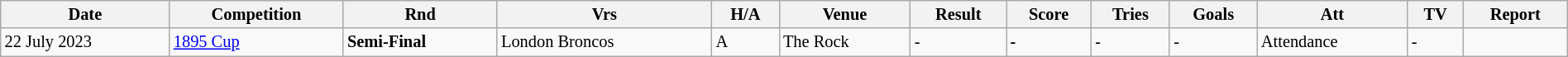<table class="wikitable"  style="font-size:85%; width:100%;">
<tr>
<th>Date</th>
<th>Competition</th>
<th>Rnd</th>
<th>Vrs</th>
<th>H/A</th>
<th>Venue</th>
<th>Result</th>
<th>Score</th>
<th>Tries</th>
<th>Goals</th>
<th>Att</th>
<th>TV</th>
<th>Report</th>
</tr>
<tr style="background:;" width=20 | >
<td>22 July 2023</td>
<td><a href='#'>1895 Cup</a></td>
<td><strong>Semi-Final</strong></td>
<td>London Broncos</td>
<td>A</td>
<td>The Rock</td>
<td>-</td>
<td><strong>-</strong></td>
<td>-</td>
<td>-</td>
<td>Attendance</td>
<td>-</td>
<td></td>
</tr>
</table>
